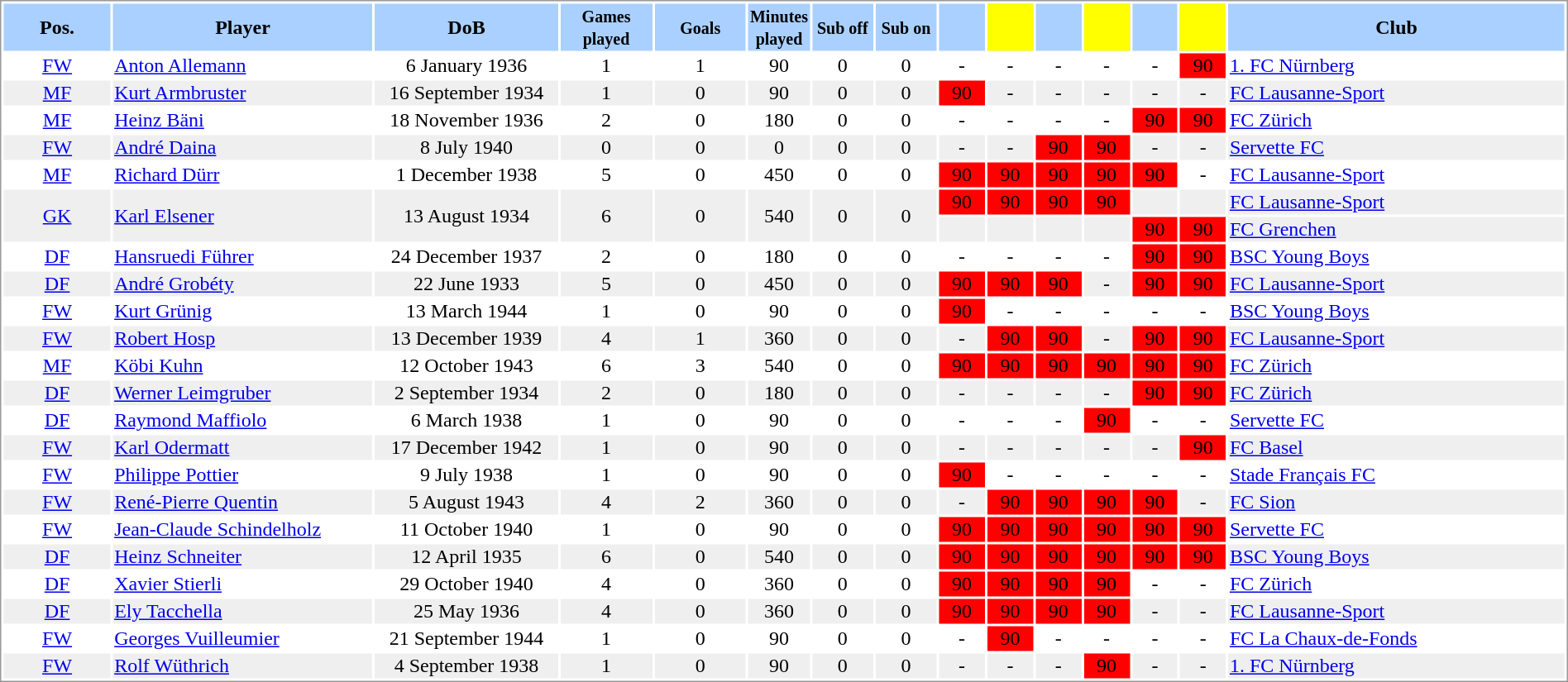<table border="0" width="100%" style="border: 1px solid #999; background-color:#FFFFFF; text-align:center">
<tr align="center" bgcolor="#AAD0FF">
<th width=7%>Pos.</th>
<th width=17%>Player</th>
<th width=12%>DoB</th>
<th width=6%><small>Games<br>played</small></th>
<th width=6%><small>Goals</small></th>
<th width=4%><small>Minutes<br>played</small></th>
<th width=4%><small>Sub off</small></th>
<th width=4%><small>Sub on</small></th>
<th width=3%></th>
<th width=3% bgcolor=yellow></th>
<th width=3%></th>
<th width=3% bgcolor=yellow></th>
<th width=3%></th>
<th width=3% bgcolor=yellow></th>
<th width=30%>Club</th>
</tr>
<tr>
<td><a href='#'>FW</a></td>
<td align="left"><a href='#'>Anton Allemann</a></td>
<td>6 January 1936</td>
<td>1</td>
<td>1</td>
<td>90</td>
<td>0</td>
<td>0</td>
<td>-</td>
<td>-</td>
<td>-</td>
<td>-</td>
<td>-</td>
<td bgcolor=red>90</td>
<td align="left"> <a href='#'>1. FC Nürnberg</a></td>
</tr>
<tr bgcolor="#EFEFEF">
<td><a href='#'>MF</a></td>
<td align="left"><a href='#'>Kurt Armbruster</a></td>
<td>16 September 1934</td>
<td>1</td>
<td>0</td>
<td>90</td>
<td>0</td>
<td>0</td>
<td bgcolor=red>90</td>
<td>-</td>
<td>-</td>
<td>-</td>
<td>-</td>
<td>-</td>
<td align="left"> <a href='#'>FC Lausanne-Sport</a></td>
</tr>
<tr>
<td><a href='#'>MF</a></td>
<td align="left"><a href='#'>Heinz Bäni</a></td>
<td>18 November 1936</td>
<td>2</td>
<td>0</td>
<td>180</td>
<td>0</td>
<td>0</td>
<td>-</td>
<td>-</td>
<td>-</td>
<td>-</td>
<td bgcolor=red>90</td>
<td bgcolor=red>90</td>
<td align="left"> <a href='#'>FC Zürich</a></td>
</tr>
<tr bgcolor="#EFEFEF">
<td><a href='#'>FW</a></td>
<td align="left"><a href='#'>André Daina</a></td>
<td>8 July 1940</td>
<td>0</td>
<td>0</td>
<td>0</td>
<td>0</td>
<td>0</td>
<td>-</td>
<td>-</td>
<td bgcolor=red>90</td>
<td bgcolor=red>90</td>
<td>-</td>
<td>-</td>
<td align="left"> <a href='#'>Servette FC</a></td>
</tr>
<tr>
<td><a href='#'>MF</a></td>
<td align="left"><a href='#'>Richard Dürr</a></td>
<td>1 December 1938</td>
<td>5</td>
<td>0</td>
<td>450</td>
<td>0</td>
<td>0</td>
<td bgcolor=red>90</td>
<td bgcolor=red>90</td>
<td bgcolor=red>90</td>
<td bgcolor=red>90</td>
<td bgcolor=red>90</td>
<td>-</td>
<td align="left"> <a href='#'>FC Lausanne-Sport</a></td>
</tr>
<tr bgcolor="#EFEFEF">
<td rowspan=2><a href='#'>GK</a></td>
<td align="left" rowspan=2><a href='#'>Karl Elsener</a></td>
<td rowspan=2>13 August 1934</td>
<td rowspan=2>6</td>
<td rowspan=2>0</td>
<td rowspan=2>540</td>
<td rowspan=2>0</td>
<td rowspan=2>0</td>
<td bgcolor=red>90</td>
<td bgcolor=red>90</td>
<td bgcolor=red>90</td>
<td bgcolor=red>90</td>
<td></td>
<td></td>
<td align="left"> <a href='#'>FC Lausanne-Sport</a></td>
</tr>
<tr bgcolor="#EFEFEF">
<td></td>
<td></td>
<td></td>
<td></td>
<td bgcolor=red>90</td>
<td bgcolor=red>90</td>
<td align="left"> <a href='#'>FC Grenchen</a></td>
</tr>
<tr>
<td><a href='#'>DF</a></td>
<td align="left"><a href='#'>Hansruedi Führer</a></td>
<td>24 December 1937</td>
<td>2</td>
<td>0</td>
<td>180</td>
<td>0</td>
<td>0</td>
<td>-</td>
<td>-</td>
<td>-</td>
<td>-</td>
<td bgcolor=red>90</td>
<td bgcolor=red>90</td>
<td align="left"> <a href='#'>BSC Young Boys</a></td>
</tr>
<tr bgcolor="#EFEFEF">
<td><a href='#'>DF</a></td>
<td align="left"><a href='#'>André Grobéty</a></td>
<td>22 June 1933</td>
<td>5</td>
<td>0</td>
<td>450</td>
<td>0</td>
<td>0</td>
<td bgcolor=red>90</td>
<td bgcolor=red>90</td>
<td bgcolor=red>90</td>
<td>-</td>
<td bgcolor=red>90</td>
<td bgcolor=red>90</td>
<td align="left"> <a href='#'>FC Lausanne-Sport</a></td>
</tr>
<tr>
<td><a href='#'>FW</a></td>
<td align="left"><a href='#'>Kurt Grünig</a></td>
<td>13 March 1944</td>
<td>1</td>
<td>0</td>
<td>90</td>
<td>0</td>
<td>0</td>
<td bgcolor=red>90</td>
<td>-</td>
<td>-</td>
<td>-</td>
<td>-</td>
<td>-</td>
<td align="left"> <a href='#'>BSC Young Boys</a></td>
</tr>
<tr bgcolor="#EFEFEF">
<td><a href='#'>FW</a></td>
<td align="left"><a href='#'>Robert Hosp</a></td>
<td>13 December 1939</td>
<td>4</td>
<td>1</td>
<td>360</td>
<td>0</td>
<td>0</td>
<td>-</td>
<td bgcolor=red>90</td>
<td bgcolor=red>90</td>
<td>-</td>
<td bgcolor=red>90</td>
<td bgcolor=red>90</td>
<td align="left"> <a href='#'>FC Lausanne-Sport</a></td>
</tr>
<tr>
<td><a href='#'>MF</a></td>
<td align="left"><a href='#'>Köbi Kuhn</a></td>
<td>12 October 1943</td>
<td>6</td>
<td>3</td>
<td>540</td>
<td>0</td>
<td>0</td>
<td bgcolor=red>90</td>
<td bgcolor=red>90</td>
<td bgcolor=red>90</td>
<td bgcolor=red>90</td>
<td bgcolor=red>90</td>
<td bgcolor=red>90</td>
<td align="left"> <a href='#'>FC Zürich</a></td>
</tr>
<tr bgcolor="#EFEFEF">
<td><a href='#'>DF</a></td>
<td align="left"><a href='#'>Werner Leimgruber</a></td>
<td>2 September 1934</td>
<td>2</td>
<td>0</td>
<td>180</td>
<td>0</td>
<td>0</td>
<td>-</td>
<td>-</td>
<td>-</td>
<td>-</td>
<td bgcolor=red>90</td>
<td bgcolor=red>90</td>
<td align="left"> <a href='#'>FC Zürich</a></td>
</tr>
<tr>
<td><a href='#'>DF</a></td>
<td align="left"><a href='#'>Raymond Maffiolo</a></td>
<td>6 March 1938</td>
<td>1</td>
<td>0</td>
<td>90</td>
<td>0</td>
<td>0</td>
<td>-</td>
<td>-</td>
<td>-</td>
<td bgcolor=red>90</td>
<td>-</td>
<td>-</td>
<td align="left"> <a href='#'>Servette FC</a></td>
</tr>
<tr bgcolor="#EFEFEF">
<td><a href='#'>FW</a></td>
<td align="left"><a href='#'>Karl Odermatt</a></td>
<td>17 December 1942</td>
<td>1</td>
<td>0</td>
<td>90</td>
<td>0</td>
<td>0</td>
<td>-</td>
<td>-</td>
<td>-</td>
<td>-</td>
<td>-</td>
<td bgcolor=red>90</td>
<td align="left"> <a href='#'>FC Basel</a></td>
</tr>
<tr>
<td><a href='#'>FW</a></td>
<td align="left"><a href='#'>Philippe Pottier</a></td>
<td>9 July 1938</td>
<td>1</td>
<td>0</td>
<td>90</td>
<td>0</td>
<td>0</td>
<td bgcolor=red>90</td>
<td>-</td>
<td>-</td>
<td>-</td>
<td>-</td>
<td>-</td>
<td align="left"> <a href='#'>Stade Français FC</a></td>
</tr>
<tr bgcolor="#EFEFEF">
<td><a href='#'>FW</a></td>
<td align="left"><a href='#'>René-Pierre Quentin</a></td>
<td>5 August 1943</td>
<td>4</td>
<td>2</td>
<td>360</td>
<td>0</td>
<td>0</td>
<td>-</td>
<td bgcolor=red>90</td>
<td bgcolor=red>90</td>
<td bgcolor=red>90</td>
<td bgcolor=red>90</td>
<td>-</td>
<td align="left"> <a href='#'>FC Sion</a></td>
</tr>
<tr>
<td><a href='#'>FW</a></td>
<td align="left"><a href='#'>Jean-Claude Schindelholz</a></td>
<td>11 October 1940</td>
<td>1</td>
<td>0</td>
<td>90</td>
<td>0</td>
<td>0</td>
<td bgcolor=red>90</td>
<td bgcolor=red>90</td>
<td bgcolor=red>90</td>
<td bgcolor=red>90</td>
<td bgcolor=red>90</td>
<td bgcolor=red>90</td>
<td align="left"> <a href='#'>Servette FC</a></td>
</tr>
<tr bgcolor="#EFEFEF">
<td><a href='#'>DF</a></td>
<td align="left"><a href='#'>Heinz Schneiter</a></td>
<td>12 April 1935</td>
<td>6</td>
<td>0</td>
<td>540</td>
<td>0</td>
<td>0</td>
<td bgcolor=red>90</td>
<td bgcolor=red>90</td>
<td bgcolor=red>90</td>
<td bgcolor=red>90</td>
<td bgcolor=red>90</td>
<td bgcolor=red>90</td>
<td align="left"> <a href='#'>BSC Young Boys</a></td>
</tr>
<tr>
<td><a href='#'>DF</a></td>
<td align="left"><a href='#'>Xavier Stierli</a></td>
<td>29 October 1940</td>
<td>4</td>
<td>0</td>
<td>360</td>
<td>0</td>
<td>0</td>
<td bgcolor=red>90</td>
<td bgcolor=red>90</td>
<td bgcolor=red>90</td>
<td bgcolor=red>90</td>
<td>-</td>
<td>-</td>
<td align="left"> <a href='#'>FC Zürich</a></td>
</tr>
<tr bgcolor="#EFEFEF">
<td><a href='#'>DF</a></td>
<td align="left"><a href='#'>Ely Tacchella</a></td>
<td>25 May 1936</td>
<td>4</td>
<td>0</td>
<td>360</td>
<td>0</td>
<td>0</td>
<td bgcolor=red>90</td>
<td bgcolor=red>90</td>
<td bgcolor=red>90</td>
<td bgcolor=red>90</td>
<td>-</td>
<td>-</td>
<td align="left"> <a href='#'>FC Lausanne-Sport</a></td>
</tr>
<tr>
<td><a href='#'>FW</a></td>
<td align="left"><a href='#'>Georges Vuilleumier</a></td>
<td>21 September 1944</td>
<td>1</td>
<td>0</td>
<td>90</td>
<td>0</td>
<td>0</td>
<td>-</td>
<td bgcolor=red>90</td>
<td>-</td>
<td>-</td>
<td>-</td>
<td>-</td>
<td align="left"> <a href='#'>FC La Chaux-de-Fonds</a></td>
</tr>
<tr bgcolor="#EFEFEF">
<td><a href='#'>FW</a></td>
<td align="left"><a href='#'>Rolf Wüthrich</a></td>
<td>4 September 1938</td>
<td>1</td>
<td>0</td>
<td>90</td>
<td>0</td>
<td>0</td>
<td>-</td>
<td>-</td>
<td>-</td>
<td bgcolor=red>90</td>
<td>-</td>
<td>-</td>
<td align="left"> <a href='#'>1. FC Nürnberg</a></td>
</tr>
</table>
